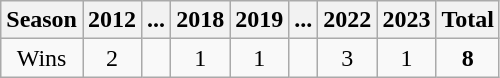<table class="wikitable">
<tr>
<th>Season</th>
<th>2012</th>
<th>...</th>
<th>2018</th>
<th>2019</th>
<th>...</th>
<th>2022</th>
<th>2023</th>
<th><strong>Total</strong></th>
</tr>
<tr align="center">
<td>Wins</td>
<td>2</td>
<td></td>
<td>1</td>
<td>1</td>
<td></td>
<td>3</td>
<td>1</td>
<td><strong>8</strong></td>
</tr>
</table>
